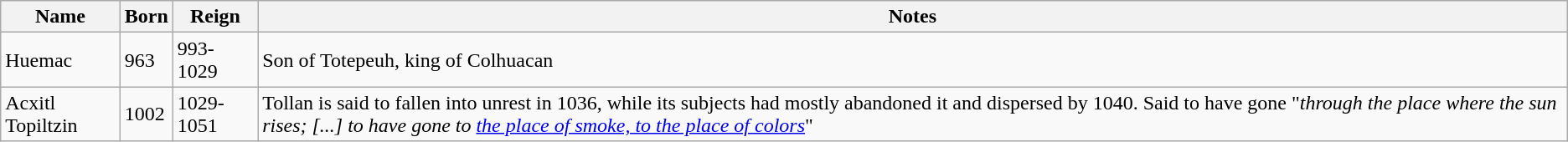<table class=wikitable>
<tr>
<th>Name</th>
<th>Born</th>
<th>Reign</th>
<th>Notes</th>
</tr>
<tr>
<td>Huemac</td>
<td>963</td>
<td>993-1029</td>
<td>Son of Totepeuh, king of Colhuacan</td>
</tr>
<tr>
<td>Acxitl Topiltzin</td>
<td>1002</td>
<td>1029-1051</td>
<td>Tollan is said to fallen into unrest in 1036, while its subjects had mostly abandoned it and dispersed by 1040. Said to have gone "<em>through the place where the sun rises; [...] to have gone to <a href='#'>the place of smoke, to the place of colors</a></em>"</td>
</tr>
</table>
